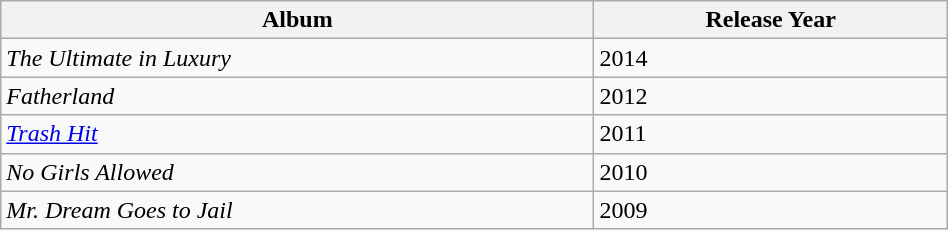<table class="wikitable" style="width:50%;">
<tr>
<th>Album</th>
<th>Release Year</th>
</tr>
<tr>
<td><em>The Ultimate in Luxury</em></td>
<td>2014</td>
</tr>
<tr>
<td><em>Fatherland</em></td>
<td>2012</td>
</tr>
<tr>
<td><em><a href='#'>Trash Hit</a></em></td>
<td>2011</td>
</tr>
<tr>
<td><em>No Girls Allowed </em></td>
<td>2010</td>
</tr>
<tr>
<td><em>Mr. Dream Goes to Jail </em></td>
<td>2009</td>
</tr>
</table>
